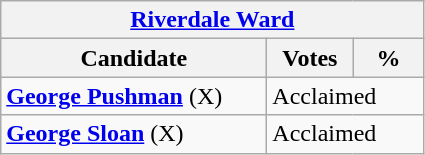<table class="wikitable">
<tr>
<th colspan="3"><a href='#'>Riverdale Ward</a></th>
</tr>
<tr>
<th style="width: 170px">Candidate</th>
<th style="width: 50px">Votes</th>
<th style="width: 40px">%</th>
</tr>
<tr>
<td><strong><a href='#'>George Pushman</a></strong> (X)</td>
<td colspan="2">Acclaimed</td>
</tr>
<tr>
<td><strong><a href='#'>George Sloan</a></strong> (X)</td>
<td colspan="2">Acclaimed</td>
</tr>
</table>
